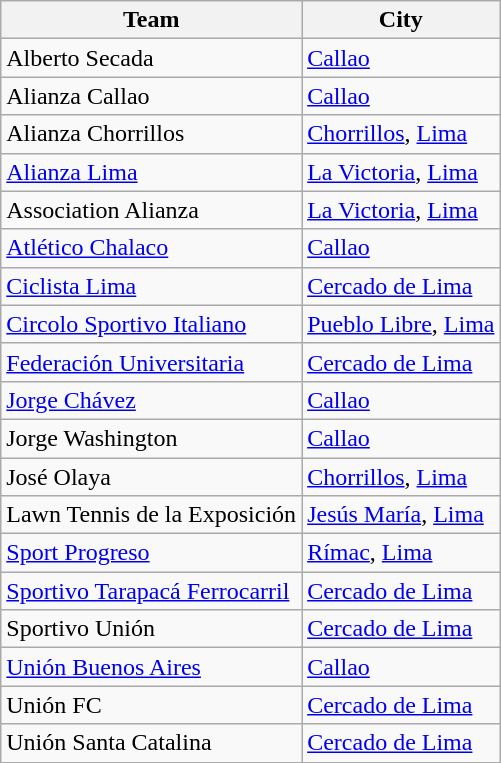<table class="wikitable sortable">
<tr>
<th>Team</th>
<th>City</th>
</tr>
<tr>
<td>Alberto Secada</td>
<td><a href='#'>Callao</a></td>
</tr>
<tr>
<td>Alianza Callao</td>
<td><a href='#'>Callao</a></td>
</tr>
<tr>
<td>Alianza Chorrillos</td>
<td><a href='#'>Chorrillos</a>, <a href='#'>Lima</a></td>
</tr>
<tr>
<td><a href='#'>Alianza Lima</a></td>
<td><a href='#'>La Victoria</a>, <a href='#'>Lima</a></td>
</tr>
<tr>
<td>Association Alianza</td>
<td><a href='#'>La Victoria</a>, <a href='#'>Lima</a></td>
</tr>
<tr>
<td><a href='#'>Atlético Chalaco</a></td>
<td><a href='#'>Callao</a></td>
</tr>
<tr>
<td><a href='#'>Ciclista Lima</a></td>
<td><a href='#'>Cercado de Lima</a></td>
</tr>
<tr>
<td><a href='#'>Circolo Sportivo Italiano</a></td>
<td><a href='#'>Pueblo Libre</a>, <a href='#'>Lima</a></td>
</tr>
<tr>
<td><a href='#'>Federación Universitaria</a></td>
<td><a href='#'>Cercado de Lima</a></td>
</tr>
<tr>
<td><a href='#'>Jorge Chávez</a></td>
<td><a href='#'>Callao</a></td>
</tr>
<tr>
<td>Jorge Washington</td>
<td><a href='#'>Callao</a></td>
</tr>
<tr>
<td>José Olaya</td>
<td><a href='#'>Chorrillos</a>, <a href='#'>Lima</a></td>
</tr>
<tr>
<td>Lawn Tennis de la Exposición</td>
<td><a href='#'>Jesús María</a>, <a href='#'>Lima</a></td>
</tr>
<tr>
<td><a href='#'>Sport Progreso</a></td>
<td><a href='#'>Rímac</a>, <a href='#'>Lima</a></td>
</tr>
<tr>
<td><a href='#'>Sportivo Tarapacá Ferrocarril</a></td>
<td><a href='#'>Cercado de Lima</a></td>
</tr>
<tr>
<td>Sportivo Unión</td>
<td><a href='#'>Cercado de Lima</a></td>
</tr>
<tr>
<td><a href='#'>Unión Buenos Aires</a></td>
<td><a href='#'>Callao</a></td>
</tr>
<tr>
<td>Unión FC</td>
<td><a href='#'>Cercado de Lima</a></td>
</tr>
<tr>
<td>Unión Santa Catalina</td>
<td><a href='#'>Cercado de Lima</a></td>
</tr>
<tr>
</tr>
</table>
